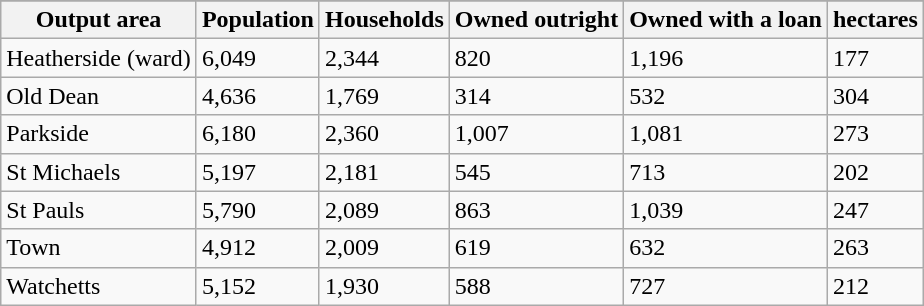<table class="wikitable">
<tr>
</tr>
<tr>
<th>Output area</th>
<th>Population</th>
<th>Households</th>
<th>Owned outright</th>
<th>Owned with a loan</th>
<th>hectares</th>
</tr>
<tr>
<td>Heatherside (ward)</td>
<td>6,049</td>
<td>2,344</td>
<td>820</td>
<td>1,196</td>
<td>177</td>
</tr>
<tr>
<td>Old Dean</td>
<td>4,636</td>
<td>1,769</td>
<td>314</td>
<td>532</td>
<td>304</td>
</tr>
<tr>
<td>Parkside</td>
<td>6,180</td>
<td>2,360</td>
<td>1,007</td>
<td>1,081</td>
<td>273</td>
</tr>
<tr>
<td>St Michaels</td>
<td>5,197</td>
<td>2,181</td>
<td>545</td>
<td>713</td>
<td>202</td>
</tr>
<tr>
<td>St Pauls</td>
<td>5,790</td>
<td>2,089</td>
<td>863</td>
<td>1,039</td>
<td>247</td>
</tr>
<tr>
<td>Town</td>
<td>4,912</td>
<td>2,009</td>
<td>619</td>
<td>632</td>
<td>263</td>
</tr>
<tr>
<td>Watchetts</td>
<td>5,152</td>
<td>1,930</td>
<td>588</td>
<td>727</td>
<td>212</td>
</tr>
</table>
